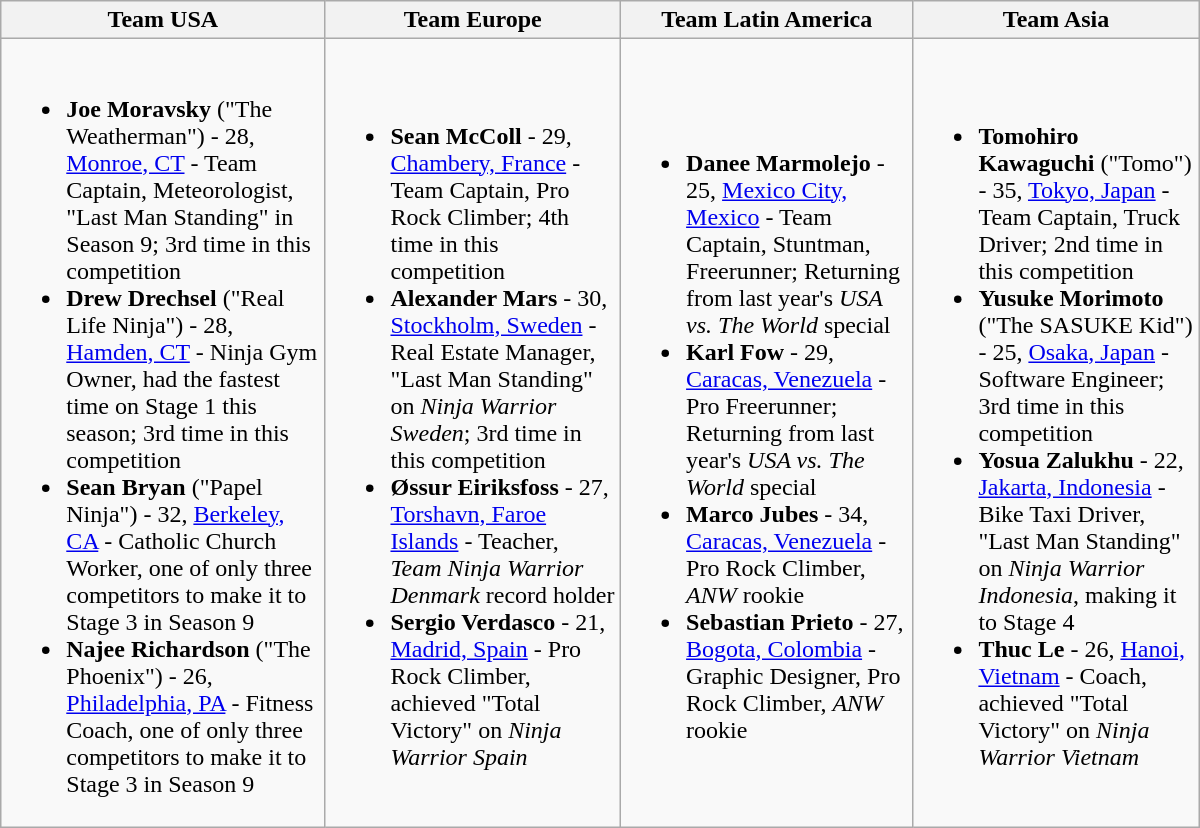<table class="wikitable" style="width:800px">
<tr>
<th>Team USA </th>
<th>Team Europe </th>
<th>Team Latin America </th>
<th>Team Asia </th>
</tr>
<tr>
<td><br><ul><li><strong>Joe Moravsky</strong> ("The Weatherman") - 28, <a href='#'>Monroe, CT</a> - Team Captain, Meteorologist, "Last Man Standing" in Season 9; 3rd time in this competition</li><li><strong>Drew Drechsel</strong> ("Real Life Ninja") - 28, <a href='#'>Hamden, CT</a> - Ninja Gym Owner, had the fastest time on Stage 1 this season; 3rd time in this competition</li><li><strong>Sean Bryan</strong> ("Papel Ninja") - 32, <a href='#'>Berkeley, CA</a> - Catholic Church Worker, one of only three competitors to make it to Stage 3 in Season 9</li><li><strong>Najee Richardson</strong> ("The Phoenix") - 26, <a href='#'>Philadelphia, PA</a> - Fitness Coach, one of only three competitors to make it to Stage 3 in Season 9</li></ul></td>
<td><br><ul><li><strong>Sean McColl</strong> - 29, <a href='#'>Chambery, France</a> - Team Captain, Pro Rock Climber; 4th time in this competition</li><li><strong>Alexander Mars</strong> - 30, <a href='#'>Stockholm, Sweden</a> - Real Estate Manager, "Last Man Standing" on <em>Ninja Warrior Sweden</em>; 3rd time in this competition</li><li><strong>Øssur Eiriksfoss</strong> - 27, <a href='#'>Torshavn, Faroe Islands</a> - Teacher, <em>Team Ninja Warrior Denmark</em> record holder</li><li><strong>Sergio Verdasco</strong> - 21, <a href='#'>Madrid, Spain</a> - Pro Rock Climber, achieved "Total Victory" on <em>Ninja Warrior Spain</em></li></ul></td>
<td><br><ul><li><strong>Danee Marmolejo</strong> - 25, <a href='#'>Mexico City, Mexico</a> - Team Captain, Stuntman, Freerunner; Returning from last year's <em>USA vs. The World</em> special</li><li><strong>Karl Fow</strong> - 29, <a href='#'>Caracas, Venezuela</a> - Pro Freerunner; Returning from last year's <em>USA vs. The World</em> special</li><li><strong>Marco Jubes</strong> - 34, <a href='#'>Caracas, Venezuela</a> - Pro Rock Climber, <em>ANW</em> rookie</li><li><strong>Sebastian Prieto</strong> - 27, <a href='#'>Bogota, Colombia</a> - Graphic Designer, Pro Rock Climber, <em>ANW</em> rookie</li></ul></td>
<td><br><ul><li><strong>Tomohiro Kawaguchi</strong> ("Tomo") - 35, <a href='#'>Tokyo, Japan</a> - Team Captain, Truck Driver; 2nd time in this competition</li><li><strong>Yusuke Morimoto</strong> ("The SASUKE Kid") - 25, <a href='#'>Osaka, Japan</a> - Software Engineer; 3rd time in this competition</li><li><strong>Yosua Zalukhu</strong> - 22, <a href='#'>Jakarta, Indonesia</a> - Bike Taxi Driver, "Last Man Standing" on <em>Ninja Warrior Indonesia</em>, making it to Stage 4</li><li><strong>Thuc Le</strong> - 26, <a href='#'>Hanoi, Vietnam</a> - Coach, achieved "Total Victory" on <em>Ninja Warrior Vietnam</em></li></ul></td>
</tr>
</table>
